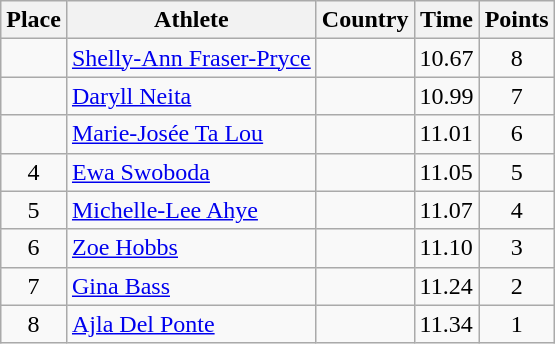<table class="wikitable">
<tr>
<th>Place</th>
<th>Athlete</th>
<th>Country</th>
<th>Time</th>
<th>Points</th>
</tr>
<tr>
<td align=center></td>
<td><a href='#'>Shelly-Ann Fraser-Pryce</a></td>
<td></td>
<td>10.67</td>
<td align=center>8</td>
</tr>
<tr>
<td align=center></td>
<td><a href='#'>Daryll Neita</a></td>
<td></td>
<td>10.99</td>
<td align=center>7</td>
</tr>
<tr>
<td align=center></td>
<td><a href='#'>Marie-Josée Ta Lou</a></td>
<td></td>
<td>11.01</td>
<td align=center>6</td>
</tr>
<tr>
<td align=center>4</td>
<td><a href='#'>Ewa Swoboda</a></td>
<td></td>
<td>11.05</td>
<td align=center>5</td>
</tr>
<tr>
<td align=center>5</td>
<td><a href='#'>Michelle-Lee Ahye</a></td>
<td></td>
<td>11.07</td>
<td align=center>4</td>
</tr>
<tr>
<td align=center>6</td>
<td><a href='#'>Zoe Hobbs</a></td>
<td></td>
<td>11.10</td>
<td align=center>3</td>
</tr>
<tr>
<td align=center>7</td>
<td><a href='#'>Gina Bass</a></td>
<td></td>
<td>11.24</td>
<td align=center>2</td>
</tr>
<tr>
<td align=center>8</td>
<td><a href='#'>Ajla Del Ponte</a></td>
<td></td>
<td>11.34</td>
<td align=center>1</td>
</tr>
</table>
